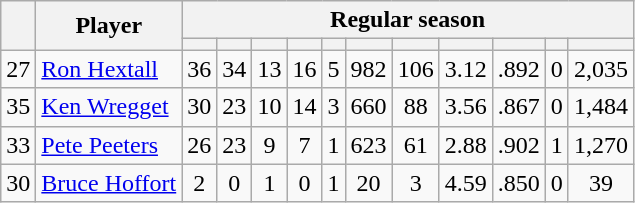<table class="wikitable plainrowheaders" style="text-align:center;">
<tr>
<th scope="col" rowspan="2"></th>
<th scope="col" rowspan="2">Player</th>
<th scope=colgroup colspan=11>Regular season</th>
</tr>
<tr>
<th scope="col"></th>
<th scope="col"></th>
<th scope="col"></th>
<th scope="col"></th>
<th scope="col"></th>
<th scope="col"></th>
<th scope="col"></th>
<th scope="col"></th>
<th scope="col"></th>
<th scope="col"></th>
<th scope="col"></th>
</tr>
<tr>
<td scope="row">27</td>
<td align="left"><a href='#'>Ron Hextall</a></td>
<td>36</td>
<td>34</td>
<td>13</td>
<td>16</td>
<td>5</td>
<td>982</td>
<td>106</td>
<td>3.12</td>
<td>.892</td>
<td>0</td>
<td>2,035</td>
</tr>
<tr>
<td scope="row">35</td>
<td align="left"><a href='#'>Ken Wregget</a></td>
<td>30</td>
<td>23</td>
<td>10</td>
<td>14</td>
<td>3</td>
<td>660</td>
<td>88</td>
<td>3.56</td>
<td>.867</td>
<td>0</td>
<td>1,484</td>
</tr>
<tr>
<td scope="row">33</td>
<td align="left"><a href='#'>Pete Peeters</a></td>
<td>26</td>
<td>23</td>
<td>9</td>
<td>7</td>
<td>1</td>
<td>623</td>
<td>61</td>
<td>2.88</td>
<td>.902</td>
<td>1</td>
<td>1,270</td>
</tr>
<tr>
<td scope="row">30</td>
<td align="left"><a href='#'>Bruce Hoffort</a></td>
<td>2</td>
<td>0</td>
<td>1</td>
<td>0</td>
<td>1</td>
<td>20</td>
<td>3</td>
<td>4.59</td>
<td>.850</td>
<td>0</td>
<td>39</td>
</tr>
</table>
